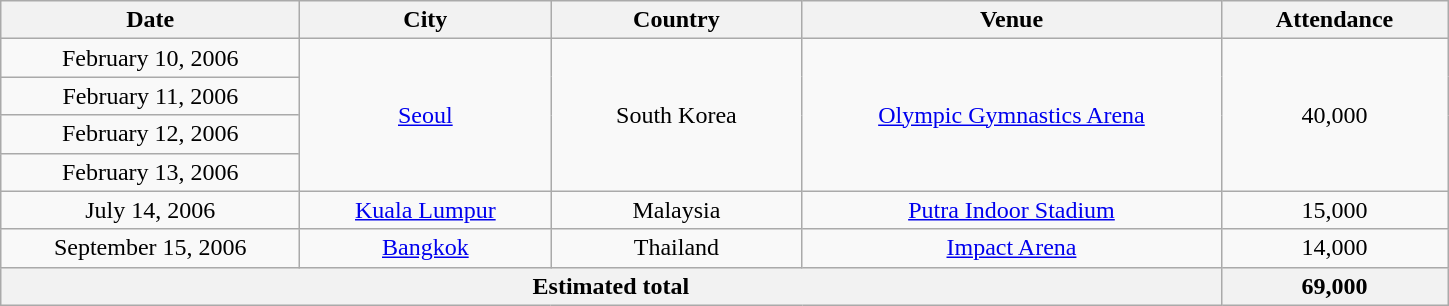<table class="wikitable plainrowheaders" style="text-align:center;">
<tr>
<th scope="col" style="width:12em;">Date</th>
<th scope="col" style="width:10em;">City</th>
<th scope="col" style="width:10em;">Country</th>
<th scope="col" style="width:17em;">Venue</th>
<th scope="col" style="width:9em;">Attendance</th>
</tr>
<tr>
<td>February 10, 2006</td>
<td rowspan="4"><a href='#'>Seoul</a></td>
<td rowspan="4">South Korea</td>
<td rowspan="4"><a href='#'>Olympic Gymnastics Arena</a></td>
<td rowspan="4">40,000</td>
</tr>
<tr>
<td>February 11, 2006</td>
</tr>
<tr>
<td>February 12, 2006</td>
</tr>
<tr>
<td>February 13, 2006</td>
</tr>
<tr>
<td>July 14, 2006</td>
<td><a href='#'>Kuala Lumpur</a></td>
<td>Malaysia</td>
<td><a href='#'>Putra Indoor Stadium</a></td>
<td rowspan="1">15,000</td>
</tr>
<tr>
<td>September 15, 2006</td>
<td><a href='#'>Bangkok</a></td>
<td>Thailand</td>
<td><a href='#'>Impact Arena</a></td>
<td rowspan="1">14,000</td>
</tr>
<tr>
<th colspan="4">Estimated total</th>
<th>69,000</th>
</tr>
</table>
